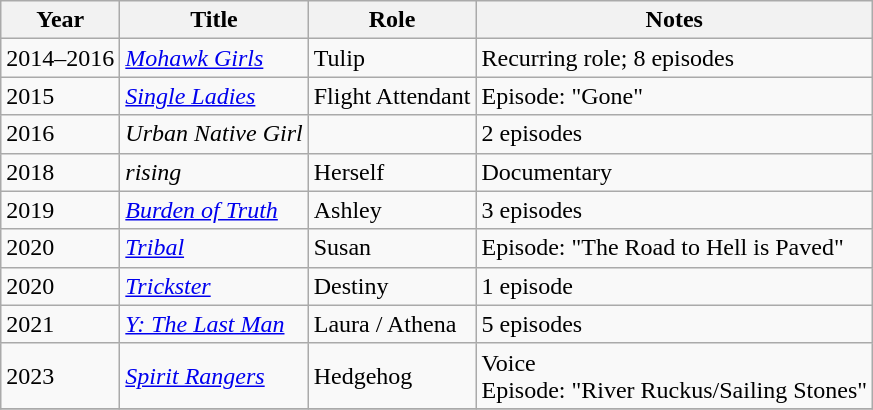<table class="wikitable sortable">
<tr>
<th>Year</th>
<th>Title</th>
<th>Role</th>
<th>Notes</th>
</tr>
<tr>
<td>2014–2016</td>
<td><em><a href='#'>Mohawk Girls</a></em></td>
<td>Tulip</td>
<td>Recurring role; 8 episodes</td>
</tr>
<tr>
<td>2015</td>
<td><em><a href='#'>Single Ladies</a></em></td>
<td>Flight Attendant</td>
<td>Episode: "Gone"</td>
</tr>
<tr>
<td>2016</td>
<td><em>Urban Native Girl</em></td>
<td></td>
<td>2 episodes</td>
</tr>
<tr>
<td>2018</td>
<td><em>rising</em></td>
<td>Herself</td>
<td>Documentary</td>
</tr>
<tr>
<td>2019</td>
<td><em><a href='#'>Burden of Truth</a></em></td>
<td>Ashley</td>
<td>3 episodes</td>
</tr>
<tr>
<td>2020</td>
<td><em><a href='#'>Tribal</a></em></td>
<td>Susan</td>
<td>Episode: "The Road to Hell is Paved"</td>
</tr>
<tr>
<td>2020</td>
<td><em><a href='#'>Trickster</a></em></td>
<td>Destiny</td>
<td>1 episode</td>
</tr>
<tr>
<td>2021</td>
<td><em><a href='#'>Y: The Last Man</a></em></td>
<td>Laura / Athena</td>
<td>5 episodes</td>
</tr>
<tr>
<td>2023</td>
<td><em><a href='#'>Spirit Rangers</a></em></td>
<td>Hedgehog</td>
<td>Voice<br> Episode: "River Ruckus/Sailing Stones"</td>
</tr>
<tr>
</tr>
</table>
